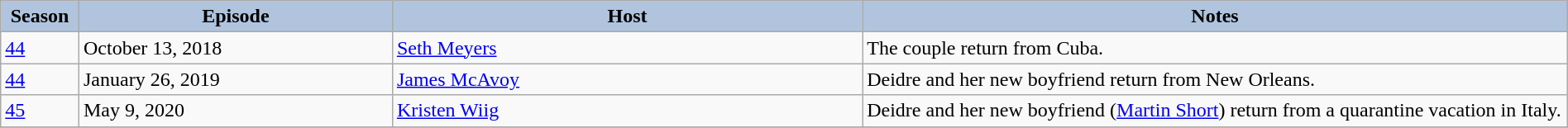<table class="wikitable" style="width:100%;">
<tr>
<th style="background:#B0C4DE;" width="5%">Season</th>
<th style="background:#B0C4DE;" width="20%">Episode</th>
<th style="background:#B0C4DE;" width="30%">Host</th>
<th style="background:#B0C4DE;" width="45%">Notes</th>
</tr>
<tr>
<td><a href='#'>44</a></td>
<td>October 13, 2018</td>
<td><a href='#'>Seth Meyers</a></td>
<td>The couple return from Cuba.</td>
</tr>
<tr>
<td><a href='#'>44</a></td>
<td>January 26, 2019</td>
<td><a href='#'>James McAvoy</a></td>
<td>Deidre and her new boyfriend return from New Orleans.</td>
</tr>
<tr>
<td><a href='#'>45</a></td>
<td>May 9, 2020</td>
<td><a href='#'>Kristen Wiig</a></td>
<td>Deidre and her new boyfriend (<a href='#'>Martin Short</a>) return from a quarantine vacation in Italy.</td>
</tr>
<tr>
</tr>
</table>
